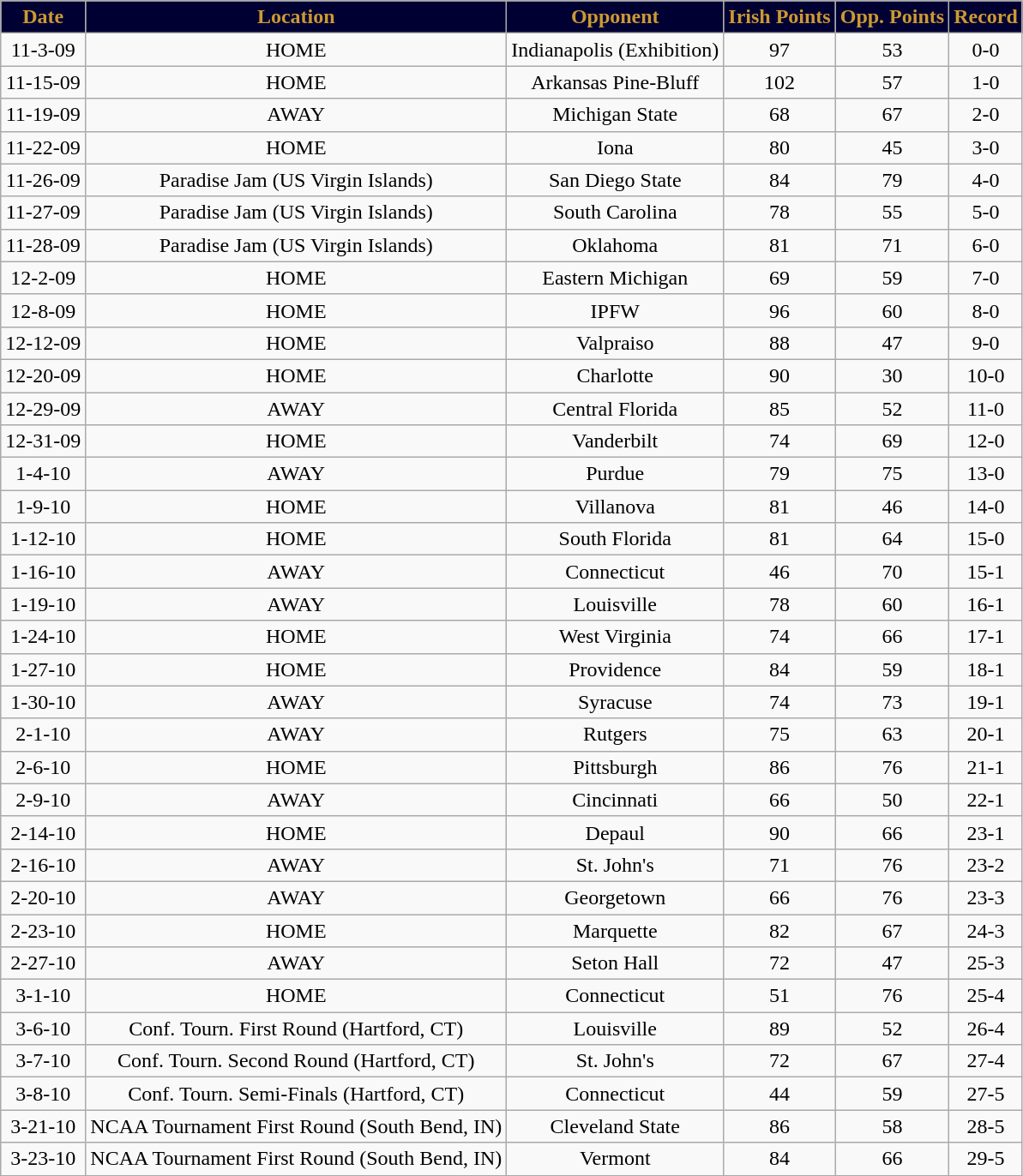<table class="wikitable" style="text-align:center">
<tr>
<th style="background:#000033;color:#CC9933;">Date</th>
<th style="background:#000033;color:#CC9933;">Location</th>
<th style="background:#000033;color:#CC9933;">Opponent</th>
<th style="background:#000033;color:#CC9933;">Irish Points</th>
<th style="background:#000033;color:#CC9933;">Opp. Points</th>
<th style="background:#000033;color:#CC9933;">Record</th>
</tr>
<tr>
<td>11-3-09</td>
<td>HOME</td>
<td>Indianapolis (Exhibition)</td>
<td>97</td>
<td>53</td>
<td>0-0</td>
</tr>
<tr>
<td>11-15-09</td>
<td>HOME</td>
<td>Arkansas Pine-Bluff</td>
<td>102</td>
<td>57</td>
<td>1-0</td>
</tr>
<tr>
<td>11-19-09</td>
<td>AWAY</td>
<td>Michigan State</td>
<td>68</td>
<td>67</td>
<td>2-0</td>
</tr>
<tr>
<td>11-22-09</td>
<td>HOME</td>
<td>Iona</td>
<td>80</td>
<td>45</td>
<td>3-0</td>
</tr>
<tr>
<td>11-26-09</td>
<td>Paradise Jam (US Virgin Islands)</td>
<td>San Diego State</td>
<td>84</td>
<td>79</td>
<td>4-0</td>
</tr>
<tr>
<td>11-27-09</td>
<td>Paradise Jam (US Virgin Islands)</td>
<td>South Carolina</td>
<td>78</td>
<td>55</td>
<td>5-0</td>
</tr>
<tr>
<td>11-28-09</td>
<td>Paradise Jam (US Virgin Islands)</td>
<td>Oklahoma</td>
<td>81</td>
<td>71</td>
<td>6-0</td>
</tr>
<tr>
<td>12-2-09</td>
<td>HOME</td>
<td>Eastern Michigan</td>
<td>69</td>
<td>59</td>
<td>7-0</td>
</tr>
<tr>
<td>12-8-09</td>
<td>HOME</td>
<td>IPFW</td>
<td>96</td>
<td>60</td>
<td>8-0</td>
</tr>
<tr>
<td>12-12-09</td>
<td>HOME</td>
<td>Valpraiso</td>
<td>88</td>
<td>47</td>
<td>9-0</td>
</tr>
<tr>
<td>12-20-09</td>
<td>HOME</td>
<td>Charlotte</td>
<td>90</td>
<td>30</td>
<td>10-0</td>
</tr>
<tr>
<td>12-29-09</td>
<td>AWAY</td>
<td>Central Florida</td>
<td>85</td>
<td>52</td>
<td>11-0</td>
</tr>
<tr>
<td>12-31-09</td>
<td>HOME</td>
<td>Vanderbilt</td>
<td>74</td>
<td>69</td>
<td>12-0</td>
</tr>
<tr>
<td>1-4-10</td>
<td>AWAY</td>
<td>Purdue</td>
<td>79</td>
<td>75</td>
<td>13-0</td>
</tr>
<tr>
<td>1-9-10</td>
<td>HOME</td>
<td>Villanova</td>
<td>81</td>
<td>46</td>
<td>14-0</td>
</tr>
<tr>
<td>1-12-10</td>
<td>HOME</td>
<td>South Florida</td>
<td>81</td>
<td>64</td>
<td>15-0</td>
</tr>
<tr>
<td>1-16-10</td>
<td>AWAY</td>
<td>Connecticut</td>
<td>46</td>
<td>70</td>
<td>15-1</td>
</tr>
<tr>
<td>1-19-10</td>
<td>AWAY</td>
<td>Louisville</td>
<td>78</td>
<td>60</td>
<td>16-1</td>
</tr>
<tr>
<td>1-24-10</td>
<td>HOME</td>
<td>West Virginia</td>
<td>74</td>
<td>66</td>
<td>17-1</td>
</tr>
<tr>
<td>1-27-10</td>
<td>HOME</td>
<td>Providence</td>
<td>84</td>
<td>59</td>
<td>18-1</td>
</tr>
<tr>
<td>1-30-10</td>
<td>AWAY</td>
<td>Syracuse</td>
<td>74</td>
<td>73</td>
<td>19-1</td>
</tr>
<tr>
<td>2-1-10</td>
<td>AWAY</td>
<td>Rutgers</td>
<td>75</td>
<td>63</td>
<td>20-1</td>
</tr>
<tr>
<td>2-6-10</td>
<td>HOME</td>
<td>Pittsburgh</td>
<td>86</td>
<td>76</td>
<td>21-1</td>
</tr>
<tr>
<td>2-9-10</td>
<td>AWAY</td>
<td>Cincinnati</td>
<td>66</td>
<td>50</td>
<td>22-1</td>
</tr>
<tr>
<td>2-14-10</td>
<td>HOME</td>
<td>Depaul</td>
<td>90</td>
<td>66</td>
<td>23-1</td>
</tr>
<tr>
<td>2-16-10</td>
<td>AWAY</td>
<td>St. John's</td>
<td>71</td>
<td>76</td>
<td>23-2</td>
</tr>
<tr>
<td>2-20-10</td>
<td>AWAY</td>
<td>Georgetown</td>
<td>66</td>
<td>76</td>
<td>23-3</td>
</tr>
<tr>
<td>2-23-10</td>
<td>HOME</td>
<td>Marquette</td>
<td>82</td>
<td>67</td>
<td>24-3</td>
</tr>
<tr>
<td>2-27-10</td>
<td>AWAY</td>
<td>Seton Hall</td>
<td>72</td>
<td>47</td>
<td>25-3</td>
</tr>
<tr>
<td>3-1-10</td>
<td>HOME</td>
<td>Connecticut</td>
<td>51</td>
<td>76</td>
<td>25-4</td>
</tr>
<tr>
<td>3-6-10</td>
<td>Conf. Tourn. First Round (Hartford, CT)</td>
<td>Louisville</td>
<td>89</td>
<td>52</td>
<td>26-4</td>
</tr>
<tr>
<td>3-7-10</td>
<td>Conf. Tourn. Second Round (Hartford, CT)</td>
<td>St. John's</td>
<td>72</td>
<td>67</td>
<td>27-4</td>
</tr>
<tr>
<td>3-8-10</td>
<td>Conf. Tourn. Semi-Finals (Hartford, CT)</td>
<td>Connecticut</td>
<td>44</td>
<td>59</td>
<td>27-5</td>
</tr>
<tr>
<td>3-21-10</td>
<td>NCAA Tournament First Round (South Bend, IN)</td>
<td>Cleveland State</td>
<td>86</td>
<td>58</td>
<td>28-5</td>
</tr>
<tr>
<td>3-23-10</td>
<td>NCAA Tournament First Round (South Bend, IN)</td>
<td>Vermont</td>
<td>84</td>
<td>66</td>
<td>29-5</td>
</tr>
<tr>
</tr>
</table>
